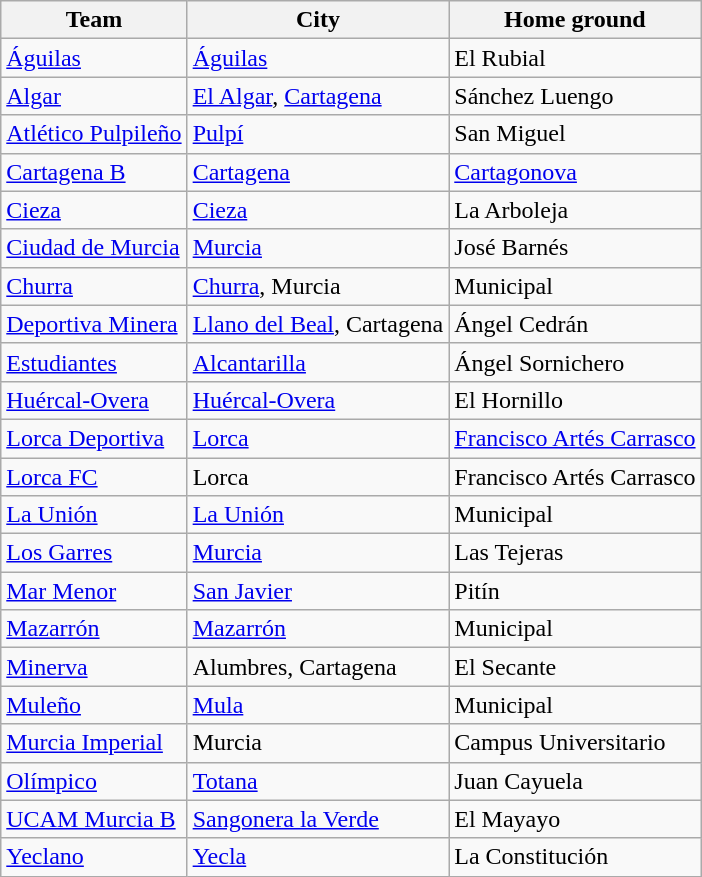<table class="wikitable sortable">
<tr>
<th>Team</th>
<th>City</th>
<th>Home ground</th>
</tr>
<tr>
<td><a href='#'>Águilas</a></td>
<td><a href='#'>Águilas</a></td>
<td>El Rubial</td>
</tr>
<tr>
<td><a href='#'>Algar</a></td>
<td><a href='#'>El Algar</a>, <a href='#'>Cartagena</a></td>
<td>Sánchez Luengo</td>
</tr>
<tr>
<td><a href='#'>Atlético Pulpileño</a></td>
<td><a href='#'>Pulpí</a></td>
<td>San Miguel</td>
</tr>
<tr>
<td><a href='#'>Cartagena B</a></td>
<td><a href='#'>Cartagena</a></td>
<td><a href='#'>Cartagonova</a></td>
</tr>
<tr>
<td><a href='#'>Cieza</a></td>
<td><a href='#'>Cieza</a></td>
<td>La Arboleja</td>
</tr>
<tr>
<td><a href='#'>Ciudad de Murcia</a></td>
<td><a href='#'>Murcia</a></td>
<td>José Barnés</td>
</tr>
<tr>
<td><a href='#'>Churra</a></td>
<td><a href='#'>Churra</a>, Murcia</td>
<td>Municipal</td>
</tr>
<tr>
<td><a href='#'>Deportiva Minera</a></td>
<td><a href='#'>Llano del Beal</a>, Cartagena</td>
<td>Ángel Cedrán</td>
</tr>
<tr>
<td><a href='#'>Estudiantes</a></td>
<td><a href='#'>Alcantarilla</a></td>
<td>Ángel Sornichero</td>
</tr>
<tr>
<td><a href='#'>Huércal-Overa</a></td>
<td><a href='#'>Huércal-Overa</a></td>
<td>El Hornillo</td>
</tr>
<tr>
<td><a href='#'>Lorca Deportiva</a></td>
<td><a href='#'>Lorca</a></td>
<td><a href='#'>Francisco Artés Carrasco</a></td>
</tr>
<tr>
<td><a href='#'>Lorca FC</a></td>
<td>Lorca</td>
<td>Francisco Artés Carrasco</td>
</tr>
<tr>
<td><a href='#'>La Unión</a></td>
<td><a href='#'>La Unión</a></td>
<td>Municipal</td>
</tr>
<tr>
<td><a href='#'>Los Garres</a></td>
<td><a href='#'>Murcia</a></td>
<td>Las Tejeras</td>
</tr>
<tr>
<td><a href='#'>Mar Menor</a></td>
<td><a href='#'>San Javier</a></td>
<td>Pitín</td>
</tr>
<tr>
<td><a href='#'>Mazarrón</a></td>
<td><a href='#'>Mazarrón</a></td>
<td>Municipal</td>
</tr>
<tr>
<td><a href='#'>Minerva</a></td>
<td>Alumbres, Cartagena</td>
<td>El Secante</td>
</tr>
<tr>
<td><a href='#'>Muleño</a></td>
<td><a href='#'>Mula</a></td>
<td>Municipal</td>
</tr>
<tr>
<td><a href='#'>Murcia Imperial</a></td>
<td>Murcia</td>
<td>Campus Universitario</td>
</tr>
<tr>
<td><a href='#'>Olímpico</a></td>
<td><a href='#'>Totana</a></td>
<td>Juan Cayuela</td>
</tr>
<tr>
<td><a href='#'>UCAM Murcia B</a></td>
<td><a href='#'>Sangonera la Verde</a></td>
<td>El Mayayo</td>
</tr>
<tr>
<td><a href='#'>Yeclano</a></td>
<td><a href='#'>Yecla</a></td>
<td>La Constitución</td>
</tr>
</table>
